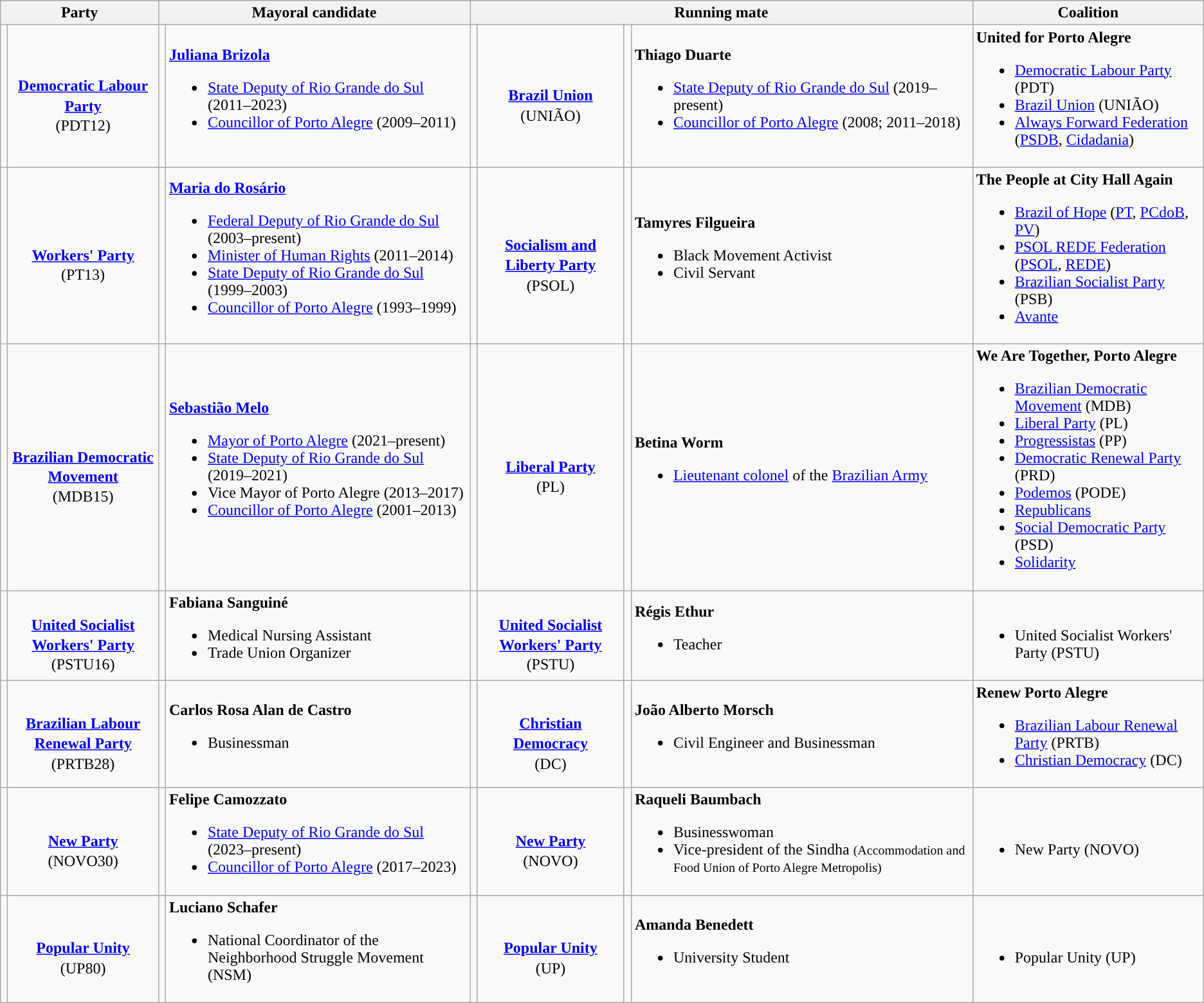<table class="vertical-align-top wikitable">
<tr>
<th colspan="2" scope="colgroup">Party</th>
<th colspan="2" scope="colgroup">Mayoral candidate</th>
<th colspan="4">Running mate</th>
<th scope="col">Coalition</th>
</tr>
<tr>
<td style="background:"></td>
<td style="text-align:center; line-height:1.3"><br><strong><a href='#'>Democratic Labour Party</a></strong><br>(PDT12)</td>
<td></td>
<td><strong><a href='#'>Juliana Brizola</a></strong><br><ul><li><a href='#'>State Deputy of Rio Grande do Sul</a> (2011–2023)</li><li><a href='#'>Councillor of Porto Alegre</a> (2009–2011)</li></ul></td>
<td style="background:"></td>
<td style="text-align:center; line-height:1.3"><br><strong><a href='#'>Brazil Union</a></strong><br>(UNIÃO)</td>
<td></td>
<td><strong>Thiago Duarte</strong><br><ul><li><a href='#'>State Deputy of Rio Grande do Sul</a> (2019–present)</li><li><a href='#'>Councillor of Porto Alegre</a> (2008; 2011–2018)</li></ul></td>
<td><strong>United for Porto Alegre</strong><br><ul><li><a href='#'>Democratic Labour Party</a> (PDT)</li><li><a href='#'>Brazil Union</a> (UNIÃO)</li><li><a href='#'>Always Forward Federation</a> (<a href='#'>PSDB</a>, <a href='#'>Cidadania</a>)</li></ul></td>
</tr>
<tr>
<td style="background:"></td>
<td style="text-align:center; line-height:1.3"><br><strong><a href='#'>Workers' Party</a></strong><br>(PT13)</td>
<td></td>
<td><strong><a href='#'>Maria do Rosário</a></strong><br><ul><li><a href='#'>Federal Deputy of Rio Grande do Sul</a> (2003–present)</li><li><a href='#'>Minister of Human Rights</a> (2011–2014)</li><li><a href='#'>State Deputy of Rio Grande do Sul</a> (1999–2003)</li><li><a href='#'>Councillor of Porto Alegre</a> (1993–1999)</li></ul></td>
<td style="background:"></td>
<td style="text-align:center; line-height:1.3"><br><strong><a href='#'>Socialism and Liberty Party</a></strong><br>(PSOL)</td>
<td></td>
<td><strong>Tamyres Filgueira</strong><br><ul><li>Black Movement Activist</li><li>Civil Servant</li></ul></td>
<td><strong>The People at City Hall Again</strong><br><ul><li><a href='#'>Brazil of Hope</a> (<a href='#'>PT</a>, <a href='#'>PCdoB</a>, <a href='#'>PV</a>)</li><li><a href='#'>PSOL REDE Federation</a> (<a href='#'>PSOL</a>, <a href='#'>REDE</a>)</li><li><a href='#'>Brazilian Socialist Party</a> (PSB)</li><li><a href='#'>Avante</a></li></ul></td>
</tr>
<tr>
<td style="background:"></td>
<td style="text-align:center; line-height:1.3"><br><strong><a href='#'>Brazilian Democratic Movement</a></strong><br>(MDB15)</td>
<td></td>
<td><strong><a href='#'>Sebastião Melo</a></strong><br><ul><li><a href='#'>Mayor of Porto Alegre</a> (2021–present)</li><li><a href='#'>State Deputy of Rio Grande do Sul</a> (2019–2021)</li><li>Vice Mayor of Porto Alegre (2013–2017)</li><li><a href='#'>Councillor of Porto Alegre</a> (2001–2013)</li></ul></td>
<td style="background:"></td>
<td style="text-align:center; line-height:1.3"><br><a href='#'><strong>Liberal Party</strong></a><br>(PL)</td>
<td></td>
<td><strong>Betina Worm</strong><br><ul><li><a href='#'>Lieutenant colonel</a> of the <a href='#'>Brazilian Army</a></li></ul></td>
<td><strong>We Are Together, Porto Alegre</strong><br><ul><li><a href='#'>Brazilian Democratic Movement</a> (MDB)</li><li><a href='#'>Liberal Party</a> (PL)</li><li><a href='#'>Progressistas</a> (PP)</li><li><a href='#'>Democratic Renewal Party</a> (PRD)</li><li><a href='#'>Podemos</a> (PODE)</li><li><a href='#'>Republicans</a></li><li><a href='#'>Social Democratic Party</a> (PSD)</li><li><a href='#'>Solidarity</a></li></ul></td>
</tr>
<tr>
<td style="background:"></td>
<td style="text-align:center; line-height:1.3"><br><strong><a href='#'>United Socialist Workers' Party</a></strong><br>(PSTU16)</td>
<td></td>
<td><strong>Fabiana Sanguiné</strong><br><ul><li>Medical Nursing Assistant</li><li>Trade Union Organizer</li></ul></td>
<td style="background:"></td>
<td style="text-align:center; line-height:1.3"><br><strong><a href='#'>United Socialist Workers' Party</a></strong><br>(PSTU)</td>
<td></td>
<td><strong>Régis Ethur</strong><br><ul><li>Teacher</li></ul></td>
<td><br><ul><li>United Socialist Workers' Party (PSTU)</li></ul></td>
</tr>
<tr>
<td style="background:"></td>
<td style="text-align:center; line-height:1.3"><br><strong><a href='#'>Brazilian Labour Renewal Party</a></strong><br>(PRTB28)</td>
<td></td>
<td><strong>Carlos Rosa Alan de Castro</strong><br><ul><li>Businessman</li></ul></td>
<td style="background:"></td>
<td style="text-align:center; line-height:1.3"><br><strong><a href='#'>Christian Democracy</a></strong><br>(DC)</td>
<td></td>
<td><strong>João Alberto Morsch</strong><br><ul><li>Civil Engineer and Businessman</li></ul></td>
<td><strong>Renew Porto Alegre</strong><br><ul><li><a href='#'>Brazilian Labour Renewal Party</a> (PRTB)</li><li><a href='#'>Christian Democracy</a> (DC)</li></ul></td>
</tr>
<tr>
<td style="background:"></td>
<td style="text-align:center; line-height:1.3"><br><strong><a href='#'>New Party</a></strong><br>(NOVO30)</td>
<td></td>
<td><strong>Felipe Camozzato</strong><br><ul><li><a href='#'>State Deputy of Rio Grande do Sul</a> (2023–present)</li><li><a href='#'>Councillor of Porto Alegre</a> (2017–2023)</li></ul></td>
<td style="background:"></td>
<td style="text-align:center; line-height:1.3"><br><strong><a href='#'>New Party</a></strong><br>(NOVO)</td>
<td></td>
<td><strong>Raqueli Baumbach</strong><br><ul><li>Businesswoman</li><li>Vice-president of the Sindha <small>(Accommodation and Food Union of Porto Alegre Metropolis)</small></li></ul></td>
<td><br><ul><li>New Party (NOVO)</li></ul></td>
</tr>
<tr>
<td style="background:"></td>
<td style="text-align:center; line-height:1.3"><br><strong><a href='#'>Popular Unity</a></strong><br>(UP80)</td>
<td></td>
<td><strong>Luciano Schafer</strong><br><ul><li>National Coordinator of the Neighborhood Struggle Movement (NSM)</li></ul></td>
<td style="background:"></td>
<td style="text-align:center; line-height:1.3"><br><strong><a href='#'>Popular Unity</a></strong><br>(UP)</td>
<td></td>
<td><strong>Amanda Benedett</strong><br><ul><li>University Student</li></ul></td>
<td><br><ul><li>Popular Unity (UP)</li></ul></td>
</tr>
</table>
